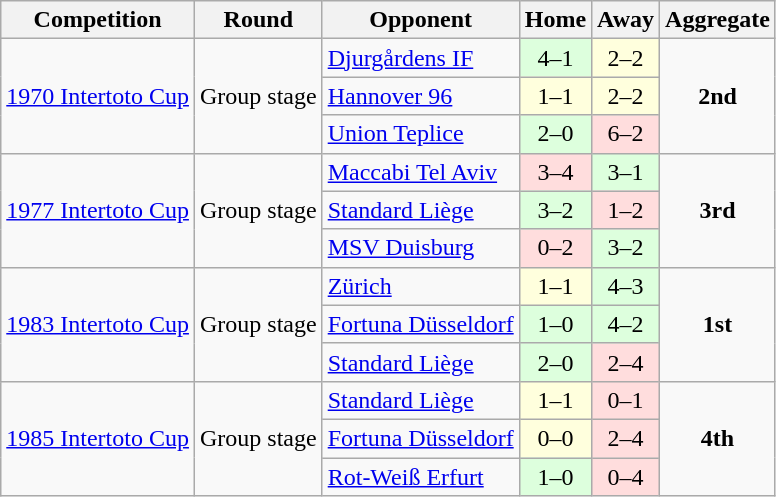<table class="wikitable">
<tr>
<th>Competition</th>
<th>Round</th>
<th>Opponent</th>
<th>Home</th>
<th>Away</th>
<th>Aggregate</th>
</tr>
<tr>
<td rowspan="3"><a href='#'>1970 Intertoto Cup</a></td>
<td rowspan="3">Group stage</td>
<td> <a href='#'>Djurgårdens IF</a></td>
<td bgcolor="#ddffdd" style="text-align:center;">4–1</td>
<td bgcolor="#ffffdd" style="text-align:center;">2–2</td>
<td style="text-align:center;" rowspan="3"><strong>2nd</strong></td>
</tr>
<tr>
<td> <a href='#'>Hannover 96</a></td>
<td bgcolor="#ffffdd" style="text-align:center;">1–1</td>
<td bgcolor="#ffffdd" style="text-align:center;">2–2</td>
</tr>
<tr>
<td> <a href='#'>Union Teplice</a></td>
<td bgcolor="#ddffdd" style="text-align:center;">2–0</td>
<td bgcolor="#ffdddd" style="text-align:center;">6–2</td>
</tr>
<tr>
<td rowspan="3"><a href='#'>1977 Intertoto Cup</a></td>
<td rowspan="3">Group stage</td>
<td> <a href='#'>Maccabi Tel Aviv</a></td>
<td bgcolor="#ffdddd" style="text-align:center;">3–4</td>
<td bgcolor="#ddffdd" style="text-align:center;">3–1</td>
<td style="text-align:center;" rowspan="3"><strong>3rd</strong></td>
</tr>
<tr>
<td> <a href='#'>Standard Liège</a></td>
<td bgcolor="#ddffdd" style="text-align:center;">3–2</td>
<td bgcolor="#ffdddd" style="text-align:center;">1–2</td>
</tr>
<tr>
<td> <a href='#'>MSV Duisburg</a></td>
<td bgcolor="#ffdddd" style="text-align:center;">0–2</td>
<td bgcolor="#ddffdd" style="text-align:center;">3–2</td>
</tr>
<tr>
<td rowspan="3"><a href='#'>1983 Intertoto Cup</a></td>
<td rowspan="3">Group stage</td>
<td> <a href='#'>Zürich</a></td>
<td bgcolor="#ffffdd" style="text-align:center;">1–1</td>
<td bgcolor="#ddffdd" style="text-align:center;">4–3</td>
<td style="text-align:center;" rowspan="3"><strong>1st</strong></td>
</tr>
<tr>
<td> <a href='#'>Fortuna Düsseldorf</a></td>
<td bgcolor="#ddffdd" style="text-align:center;">1–0</td>
<td bgcolor="#ddffdd" style="text-align:center;">4–2</td>
</tr>
<tr>
<td> <a href='#'>Standard Liège</a></td>
<td bgcolor="#ddffdd" style="text-align:center;">2–0</td>
<td bgcolor="#ffdddd" style="text-align:center;">2–4</td>
</tr>
<tr>
<td rowspan="3"><a href='#'>1985 Intertoto Cup</a></td>
<td rowspan="3">Group stage</td>
<td> <a href='#'>Standard Liège</a></td>
<td bgcolor="#ffffdd" style="text-align:center;">1–1</td>
<td bgcolor="#ffdddd" style="text-align:center;">0–1</td>
<td style="text-align:center;" rowspan="3"><strong>4th</strong></td>
</tr>
<tr>
<td> <a href='#'>Fortuna Düsseldorf</a></td>
<td bgcolor="#ffffdd" style="text-align:center;">0–0</td>
<td bgcolor="#ffdddd" style="text-align:center;">2–4</td>
</tr>
<tr>
<td> <a href='#'>Rot-Weiß Erfurt</a></td>
<td bgcolor="#ddffdd" style="text-align:center;">1–0</td>
<td bgcolor="#ffdddd" style="text-align:center;">0–4</td>
</tr>
</table>
